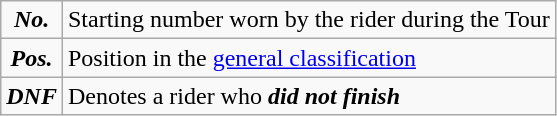<table class="wikitable">
<tr>
<td align=center><strong><em>No.</em></strong></td>
<td>Starting number worn by the rider during the Tour</td>
</tr>
<tr>
<td align=center><strong><em>Pos.</em></strong></td>
<td>Position in the <a href='#'>general classification</a></td>
</tr>
<tr>
<td align=center><strong><em>DNF</em></strong></td>
<td>Denotes a rider who <strong><em>did not finish</em></strong></td>
</tr>
</table>
